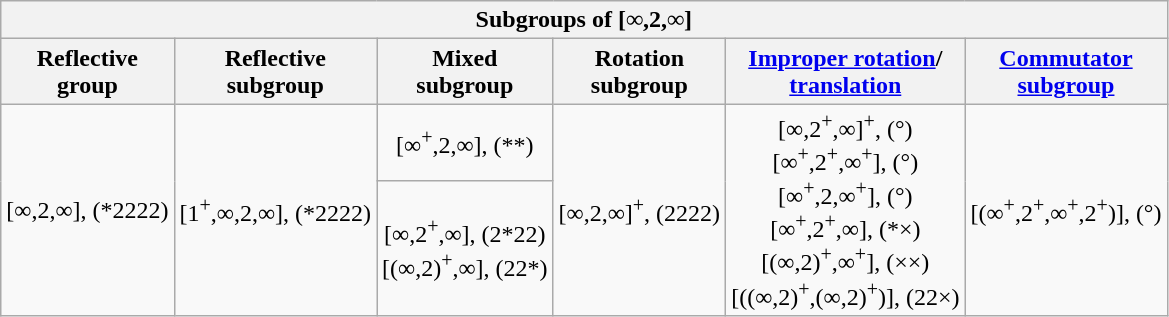<table class="wikitable collapsible collapsed" style="text-align:center;">
<tr>
<th colspan=12>Subgroups of [∞,2,∞]</th>
</tr>
<tr>
<th>Reflective<br>group</th>
<th>Reflective<br>subgroup</th>
<th>Mixed<br>subgroup</th>
<th>Rotation<br>subgroup</th>
<th><a href='#'>Improper rotation</a>/<br><a href='#'>translation</a></th>
<th><a href='#'>Commutator<br>subgroup</a></th>
</tr>
<tr>
<td rowspan=2>[∞,2,∞], (*2222)</td>
<td rowspan=2>[1<sup>+</sup>,∞,2,∞], (*2222)</td>
<td>[∞<sup>+</sup>,2,∞], (**)</td>
<td rowspan=2>[∞,2,∞]<sup>+</sup>, (2222)</td>
<td rowspan=2>[∞,2<sup>+</sup>,∞]<sup>+</sup>, (°)<br>[∞<sup>+</sup>,2<sup>+</sup>,∞<sup>+</sup>], (°)<br>[∞<sup>+</sup>,2,∞<sup>+</sup>], (°)<br>[∞<sup>+</sup>,2<sup>+</sup>,∞], (*×)<br>[(∞,2)<sup>+</sup>,∞<sup>+</sup>], (××)<br>[((∞,2)<sup>+</sup>,(∞,2)<sup>+</sup>)], (22×)</td>
<td rowspan=2>[(∞<sup>+</sup>,2<sup>+</sup>,∞<sup>+</sup>,2<sup>+</sup>)], (°)</td>
</tr>
<tr>
<td>[∞,2<sup>+</sup>,∞], (2*22)<br>[(∞,2)<sup>+</sup>,∞], (22*)</td>
</tr>
</table>
